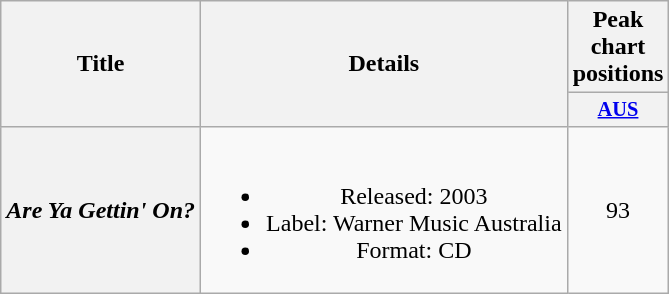<table class="wikitable plainrowheaders" style="text-align:center;">
<tr>
<th scope="col" rowspan="2">Title</th>
<th scope="col" rowspan="2">Details</th>
<th scope="col" colspan="1">Peak chart positions</th>
</tr>
<tr>
<th scope="col" style="width:3em; font-size:85%"><a href='#'>AUS</a><br></th>
</tr>
<tr>
<th scope="row"><em>Are Ya Gettin' On?</em></th>
<td><br><ul><li>Released: 2003</li><li>Label: Warner Music Australia</li><li>Format: CD</li></ul></td>
<td>93</td>
</tr>
</table>
